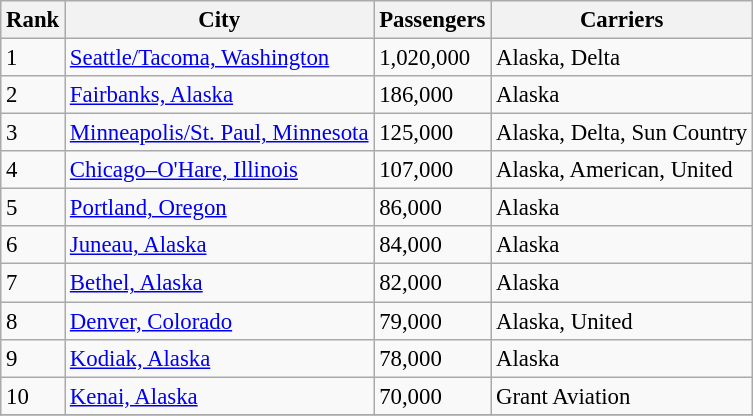<table class="wikitable sortable" style="font-size: 95%" width= align=>
<tr>
<th>Rank</th>
<th>City</th>
<th>Passengers</th>
<th>Carriers</th>
</tr>
<tr>
<td>1</td>
<td> <a href='#'>Seattle/Tacoma, Washington</a></td>
<td>1,020,000</td>
<td>Alaska, Delta</td>
</tr>
<tr>
<td>2</td>
<td> <a href='#'>Fairbanks, Alaska</a></td>
<td>186,000</td>
<td>Alaska</td>
</tr>
<tr>
<td>3</td>
<td> <a href='#'>Minneapolis/St. Paul, Minnesota</a></td>
<td>125,000</td>
<td>Alaska, Delta, Sun Country</td>
</tr>
<tr>
<td>4</td>
<td> <a href='#'>Chicago–O'Hare, Illinois</a></td>
<td>107,000</td>
<td>Alaska, American, United</td>
</tr>
<tr>
<td>5</td>
<td> <a href='#'>Portland, Oregon</a></td>
<td>86,000</td>
<td>Alaska</td>
</tr>
<tr>
<td>6</td>
<td> <a href='#'>Juneau, Alaska</a></td>
<td>84,000</td>
<td>Alaska</td>
</tr>
<tr>
<td>7</td>
<td> <a href='#'>Bethel, Alaska</a></td>
<td>82,000</td>
<td>Alaska</td>
</tr>
<tr>
<td>8</td>
<td> <a href='#'>Denver, Colorado</a></td>
<td>79,000</td>
<td>Alaska, United</td>
</tr>
<tr>
<td>9</td>
<td> <a href='#'>Kodiak, Alaska</a></td>
<td>78,000</td>
<td>Alaska</td>
</tr>
<tr>
<td>10</td>
<td> <a href='#'>Kenai, Alaska</a></td>
<td>70,000</td>
<td>Grant Aviation</td>
</tr>
<tr>
</tr>
</table>
